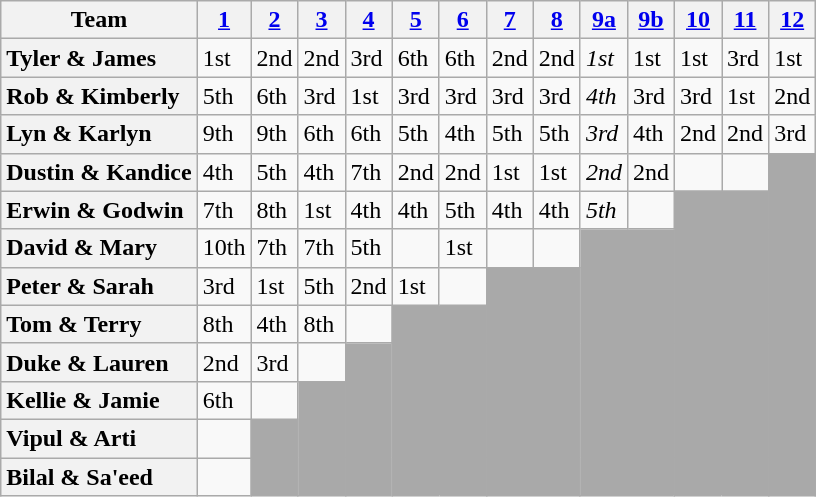<table class="wikitable sortable" style="text-align:left">
<tr>
<th scope="col" class="unsortable">Team</th>
<th scope="col"><a href='#'>1</a></th>
<th scope="col"><a href='#'>2</a></th>
<th scope="col"><a href='#'>3</a></th>
<th scope="col"><a href='#'>4</a></th>
<th scope="col"><a href='#'>5</a></th>
<th scope="col"><a href='#'>6</a></th>
<th scope="col"><a href='#'>7</a></th>
<th scope="col"><a href='#'>8</a><span></span></th>
<th scope="col"><a href='#'>9a</a><span></span></th>
<th scope="col"><a href='#'>9b</a></th>
<th scope="col"><a href='#'>10</a></th>
<th scope="col"><a href='#'>11</a></th>
<th scope="col"><a href='#'>12</a></th>
</tr>
<tr>
<th scope="row" style="text-align:left">Tyler & James</th>
<td>1st</td>
<td>2nd</td>
<td>2nd</td>
<td>3rd</td>
<td>6th</td>
<td>6th</td>
<td>2nd</td>
<td>2nd</td>
<td><em>1st</em></td>
<td>1st</td>
<td>1st</td>
<td>3rd</td>
<td>1st</td>
</tr>
<tr>
<th scope="row" style="text-align:left">Rob & Kimberly</th>
<td>5th</td>
<td>6th</td>
<td>3rd</td>
<td>1st</td>
<td>3rd</td>
<td>3rd</td>
<td>3rd</td>
<td>3rd</td>
<td><em>4th</em></td>
<td>3rd</td>
<td>3rd</td>
<td>1st</td>
<td>2nd</td>
</tr>
<tr>
<th scope="row" style="text-align:left">Lyn & Karlyn</th>
<td>9th</td>
<td>9th</td>
<td>6th</td>
<td>6th</td>
<td>5th</td>
<td>4th</td>
<td>5th</td>
<td>5th</td>
<td><em>3rd</em></td>
<td>4th</td>
<td>2nd</td>
<td>2nd</td>
<td>3rd</td>
</tr>
<tr>
<th scope="row" style="text-align:left">Dustin & Kandice</th>
<td>4th</td>
<td>5th</td>
<td>4th</td>
<td>7th</td>
<td>2nd</td>
<td>2nd</td>
<td>1st</td>
<td>1st</td>
<td><em>2nd</em></td>
<td>2nd</td>
<td></td>
<td></td>
<td rowspan="9" style="background:darkgrey;"></td>
</tr>
<tr>
<th scope="row" style="text-align:left">Erwin & Godwin</th>
<td>7th</td>
<td>8th</td>
<td>1st</td>
<td>4th</td>
<td>4th</td>
<td>5th</td>
<td>4th</td>
<td>4th</td>
<td><em>5th</em></td>
<td></td>
<td colspan="2" rowspan="8" style="background:darkgrey;"></td>
</tr>
<tr>
<th scope="row" style="text-align:left">David & Mary</th>
<td>10th</td>
<td>7th</td>
<td>7th</td>
<td>5th</td>
<td></td>
<td>1st</td>
<td></td>
<td></td>
<td colspan="2" rowspan="7" bgcolor=darkgray></td>
</tr>
<tr>
<th scope="row" style="text-align:left">Peter & Sarah</th>
<td>3rd</td>
<td>1st</td>
<td>5th</td>
<td>2nd</td>
<td>1st</td>
<td></td>
<td colspan="2" rowspan="6" style="background:darkgrey;"></td>
</tr>
<tr>
<th scope="row" style="text-align:left">Tom & Terry</th>
<td>8th</td>
<td>4th</td>
<td>8th</td>
<td></td>
<td colspan="2" rowspan="5" style="background:darkgrey;"></td>
</tr>
<tr>
<th scope="row" style="text-align:left">Duke & Lauren</th>
<td>2nd</td>
<td>3rd</td>
<td></td>
<td rowspan="4" style="background:darkgrey;"></td>
</tr>
<tr>
<th scope="row" style="text-align:left">Kellie & Jamie</th>
<td>6th</td>
<td></td>
<td rowspan="3" style="background:darkgrey;"></td>
</tr>
<tr>
<th scope="row" style="text-align:left">Vipul & Arti</th>
<td></td>
<td rowspan="2" style="background:darkgrey;"></td>
</tr>
<tr>
<th scope="row" style="text-align:left">Bilal & Sa'eed</th>
<td></td>
</tr>
</table>
